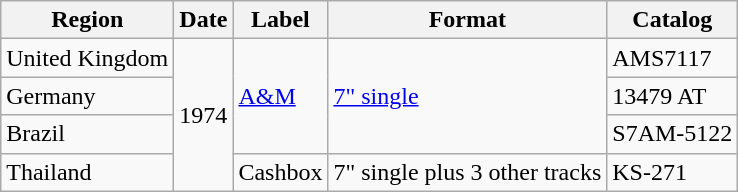<table class="wikitable">
<tr>
<th>Region</th>
<th>Date</th>
<th>Label</th>
<th>Format</th>
<th>Catalog</th>
</tr>
<tr>
<td>United Kingdom</td>
<td rowspan="4">1974</td>
<td rowspan="3"><a href='#'>A&M</a></td>
<td rowspan="3"><a href='#'>7" single</a></td>
<td>AMS7117</td>
</tr>
<tr>
<td>Germany</td>
<td>13479 AT</td>
</tr>
<tr>
<td>Brazil</td>
<td>S7AM-5122</td>
</tr>
<tr>
<td>Thailand</td>
<td>Cashbox</td>
<td>7" single plus 3 other tracks</td>
<td>KS-271</td>
</tr>
</table>
